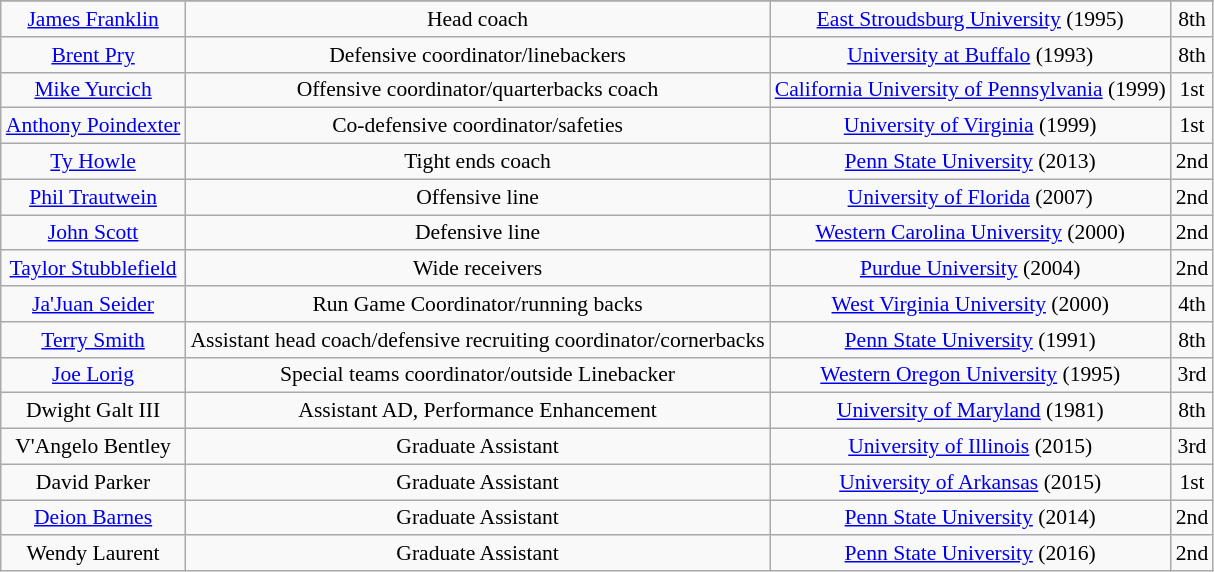<table class="wikitable" border="1" style="font-size:90%;">
<tr>
</tr>
<tr>
<td align=center><a href='#'>James Franklin</a></td>
<td align=center>Head coach</td>
<td align=center><a href='#'>East Stroudsburg University</a> (1995)</td>
<td align=center>8th</td>
</tr>
<tr>
<td align=center><a href='#'>Brent Pry</a></td>
<td align=center>Defensive coordinator/linebackers</td>
<td align=center><a href='#'>University at Buffalo</a> (1993)</td>
<td align=center>8th</td>
</tr>
<tr>
<td align=center><a href='#'>Mike Yurcich</a></td>
<td align=center>Offensive coordinator/quarterbacks coach</td>
<td align=center><a href='#'>California University of Pennsylvania</a> (1999)</td>
<td align=center>1st</td>
</tr>
<tr>
<td align=center><a href='#'>Anthony Poindexter</a></td>
<td align=center>Co-defensive coordinator/safeties</td>
<td align=center><a href='#'>University of Virginia</a> (1999)</td>
<td align=center>1st</td>
</tr>
<tr>
<td align=center><a href='#'>Ty Howle</a></td>
<td align=center>Tight ends coach</td>
<td align=center><a href='#'>Penn State University</a> (2013)</td>
<td align=center>2nd</td>
</tr>
<tr>
<td align=center><a href='#'>Phil Trautwein</a></td>
<td align=center>Offensive line</td>
<td align=center><a href='#'>University of Florida</a> (2007)</td>
<td align=center>2nd</td>
</tr>
<tr>
<td align=center><a href='#'>John Scott</a></td>
<td align=center>Defensive line</td>
<td align=center><a href='#'>Western Carolina University</a> (2000)</td>
<td align=center>2nd</td>
</tr>
<tr>
<td align=center><a href='#'>Taylor Stubblefield</a></td>
<td align=center>Wide receivers</td>
<td align=center><a href='#'>Purdue University</a> (2004)</td>
<td align=center>2nd</td>
</tr>
<tr>
<td align=center><a href='#'>Ja'Juan Seider</a></td>
<td align=center>Run Game Coordinator/running backs</td>
<td align=center><a href='#'>West Virginia University</a> (2000)</td>
<td align=center>4th</td>
</tr>
<tr>
<td align=center><a href='#'>Terry Smith</a></td>
<td align=center>Assistant head coach/defensive recruiting coordinator/cornerbacks</td>
<td align=center><a href='#'>Penn State University</a> (1991)</td>
<td align=center>8th</td>
</tr>
<tr>
<td align=center><a href='#'>Joe Lorig</a></td>
<td align=center>Special teams coordinator/outside Linebacker</td>
<td align=center><a href='#'>Western Oregon University</a> (1995)</td>
<td align=center>3rd</td>
</tr>
<tr>
<td align=center>Dwight Galt III</td>
<td align=center>Assistant AD, Performance Enhancement</td>
<td align=center><a href='#'>University of Maryland</a> (1981)</td>
<td align=center>8th</td>
</tr>
<tr>
<td align=center>V'Angelo Bentley</td>
<td align=center>Graduate Assistant</td>
<td align=center><a href='#'>University of Illinois</a> (2015)</td>
<td align=center>3rd</td>
</tr>
<tr>
<td align=center>David Parker</td>
<td align=center>Graduate Assistant</td>
<td align=center><a href='#'>University of Arkansas</a> (2015)</td>
<td align=center>1st</td>
</tr>
<tr>
<td align=center><a href='#'>Deion Barnes</a></td>
<td align=center>Graduate Assistant</td>
<td align=center><a href='#'>Penn State University</a> (2014)</td>
<td align=center>2nd</td>
</tr>
<tr>
<td align=center>Wendy Laurent</td>
<td align=center>Graduate Assistant</td>
<td align=center><a href='#'>Penn State University</a> (2016)</td>
<td align=center>2nd</td>
</tr>
</table>
